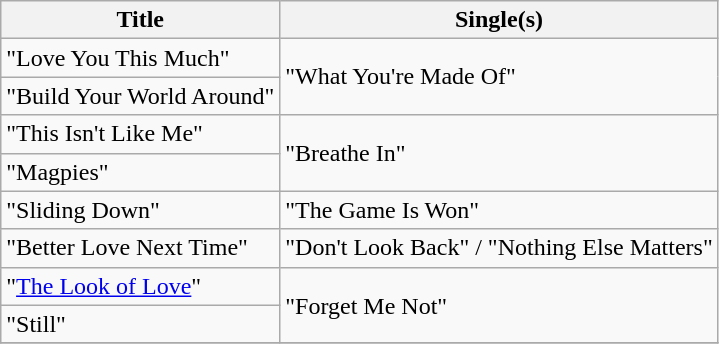<table class="wikitable">
<tr>
<th>Title</th>
<th>Single(s)</th>
</tr>
<tr>
<td>"Love You This Much"</td>
<td rowspan="2">"What You're Made Of"</td>
</tr>
<tr>
<td>"Build Your World Around"</td>
</tr>
<tr>
<td>"This Isn't Like Me"</td>
<td rowspan="2">"Breathe In"</td>
</tr>
<tr>
<td>"Magpies"</td>
</tr>
<tr>
<td>"Sliding Down"</td>
<td>"The Game Is Won"</td>
</tr>
<tr>
<td>"Better Love Next Time"</td>
<td>"Don't Look Back" / "Nothing Else Matters"</td>
</tr>
<tr>
<td>"<a href='#'>The Look of Love</a>"</td>
<td rowspan="2">"Forget Me Not"</td>
</tr>
<tr>
<td>"Still"</td>
</tr>
<tr>
</tr>
</table>
